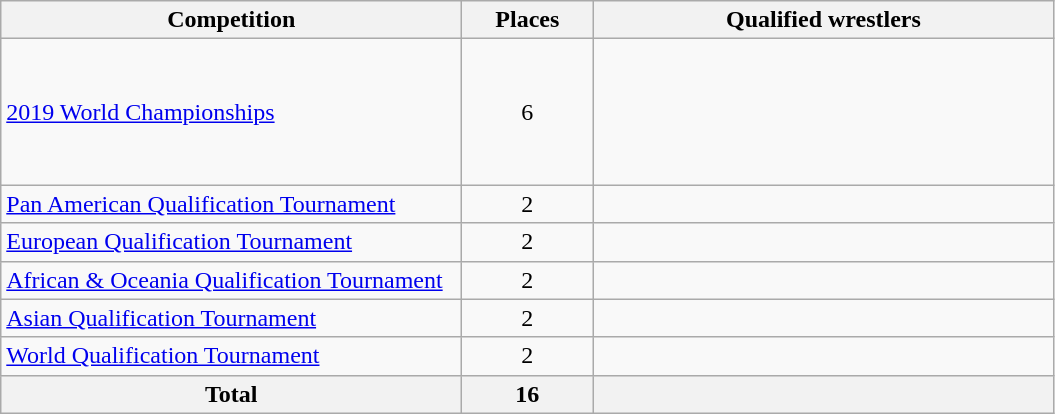<table class = "wikitable">
<tr>
<th width=300>Competition</th>
<th width=80>Places</th>
<th width=300>Qualified wrestlers</th>
</tr>
<tr>
<td><a href='#'>2019 World Championships</a></td>
<td align="center">6</td>
<td><br><br><br><br><br></td>
</tr>
<tr>
<td><a href='#'>Pan American Qualification Tournament</a></td>
<td align="center">2</td>
<td><br></td>
</tr>
<tr>
<td><a href='#'>European Qualification Tournament</a></td>
<td align="center">2</td>
<td><br></td>
</tr>
<tr>
<td><a href='#'>African & Oceania Qualification Tournament</a></td>
<td align="center">2</td>
<td><br></td>
</tr>
<tr>
<td><a href='#'>Asian Qualification Tournament</a></td>
<td align="center">2</td>
<td><br></td>
</tr>
<tr>
<td><a href='#'>World Qualification Tournament</a></td>
<td align="center">2</td>
<td><br></td>
</tr>
<tr>
<th>Total</th>
<th>16</th>
<th></th>
</tr>
</table>
